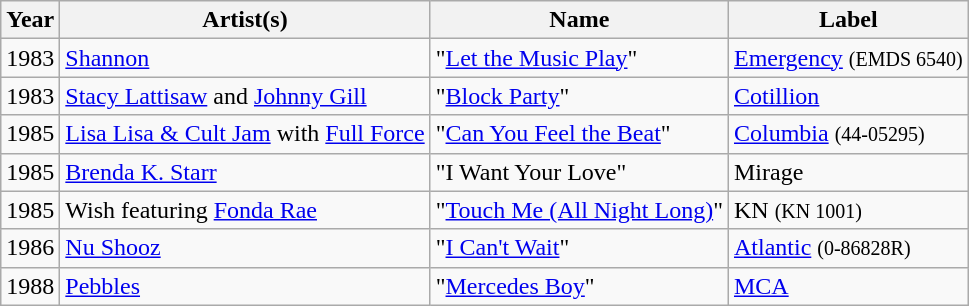<table class="wikitable">
<tr>
<th>Year</th>
<th>Artist(s)</th>
<th>Name</th>
<th>Label</th>
</tr>
<tr>
<td>1983</td>
<td><a href='#'>Shannon</a></td>
<td>"<a href='#'>Let the Music Play</a>"</td>
<td><a href='#'>Emergency</a> <small>(EMDS 6540)</small></td>
</tr>
<tr>
<td>1983</td>
<td><a href='#'>Stacy Lattisaw</a> and <a href='#'>Johnny Gill</a></td>
<td>"<a href='#'>Block Party</a>"</td>
<td><a href='#'>Cotillion</a> </td>
</tr>
<tr>
<td>1985</td>
<td><a href='#'>Lisa Lisa & Cult Jam</a> with <a href='#'>Full Force</a></td>
<td>"<a href='#'>Can You Feel the Beat</a>"</td>
<td><a href='#'>Columbia</a> <small>(44-05295)</small></td>
</tr>
<tr>
<td>1985</td>
<td><a href='#'>Brenda K. Starr</a></td>
<td>"I Want Your Love"</td>
<td>Mirage</td>
</tr>
<tr>
<td>1985</td>
<td>Wish featuring <a href='#'>Fonda Rae</a></td>
<td>"<a href='#'>Touch Me (All Night Long)</a>"</td>
<td>KN <small>(KN 1001)</small></td>
</tr>
<tr>
<td>1986</td>
<td><a href='#'>Nu Shooz</a></td>
<td>"<a href='#'>I Can't Wait</a>"</td>
<td><a href='#'>Atlantic</a> <small>(0-86828R)</small></td>
</tr>
<tr>
<td>1988</td>
<td><a href='#'>Pebbles</a></td>
<td>"<a href='#'>Mercedes Boy</a>"</td>
<td><a href='#'>MCA</a> </td>
</tr>
</table>
